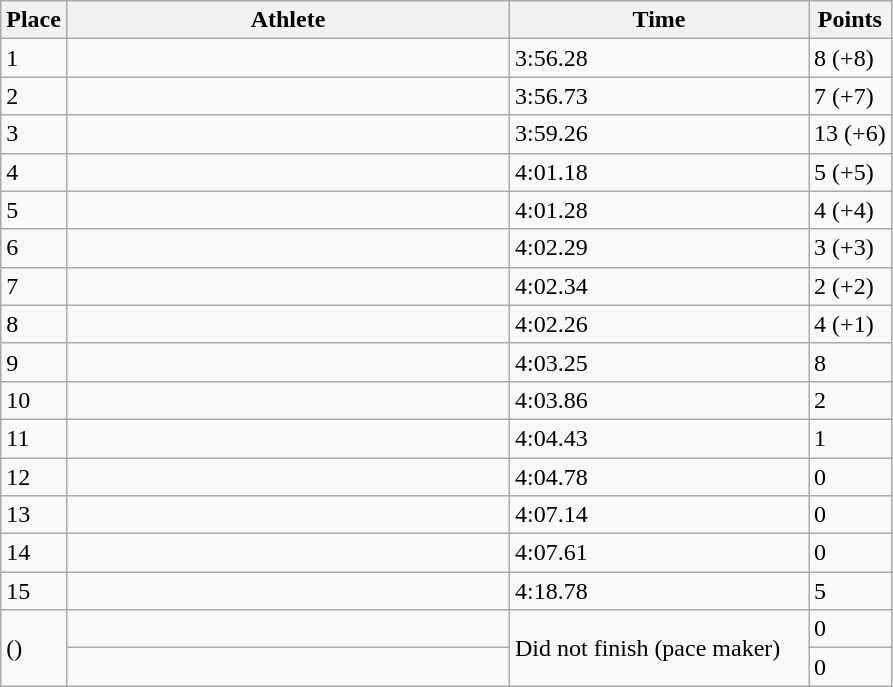<table class="wikitable sortable">
<tr>
<th>Place</th>
<th style="width:18em">Athlete</th>
<th style="width:12em">Time</th>
<th>Points</th>
</tr>
<tr>
<td>1</td>
<td></td>
<td>3:56.28 </td>
<td>8 (+8)</td>
</tr>
<tr>
<td>2</td>
<td></td>
<td>3:56.73</td>
<td>7 (+7)</td>
</tr>
<tr>
<td>3</td>
<td></td>
<td>3:59.26</td>
<td>13 (+6)</td>
</tr>
<tr>
<td>4</td>
<td></td>
<td>4:01.18</td>
<td>5 (+5)</td>
</tr>
<tr>
<td>5</td>
<td></td>
<td>4:01.28 </td>
<td>4 (+4)</td>
</tr>
<tr>
<td>6</td>
<td></td>
<td>4:02.29</td>
<td>3 (+3)</td>
</tr>
<tr>
<td>7</td>
<td></td>
<td>4:02.34 </td>
<td>2 (+2)</td>
</tr>
<tr>
<td>8</td>
<td></td>
<td>4:02.26</td>
<td>4 (+1)</td>
</tr>
<tr>
<td>9</td>
<td></td>
<td>4:03.25</td>
<td>8</td>
</tr>
<tr>
<td>10</td>
<td></td>
<td>4:03.86</td>
<td>2</td>
</tr>
<tr>
<td>11</td>
<td></td>
<td>4:04.43</td>
<td>1</td>
</tr>
<tr>
<td>12</td>
<td></td>
<td>4:04.78 </td>
<td>0</td>
</tr>
<tr>
<td>13</td>
<td></td>
<td>4:07.14</td>
<td>0</td>
</tr>
<tr>
<td>14</td>
<td></td>
<td>4:07.61</td>
<td>0</td>
</tr>
<tr>
<td>15</td>
<td></td>
<td>4:18.78</td>
<td>5</td>
</tr>
<tr>
<td rowspan=2 data-sort-value=16> ()</td>
<td></td>
<td rowspan=2>Did not finish (pace maker)</td>
<td>0</td>
</tr>
<tr>
<td></td>
<td>0</td>
</tr>
</table>
